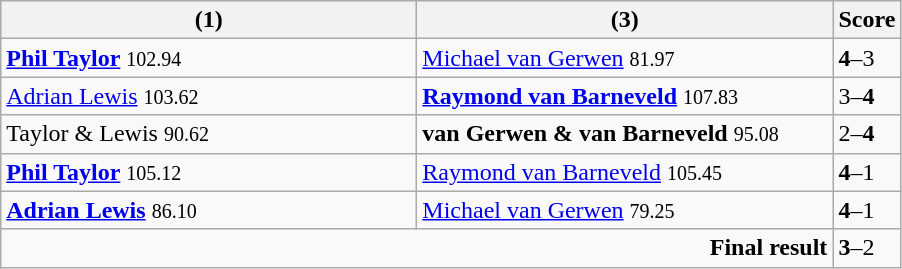<table class="wikitable">
<tr>
<th width=270><strong></strong> (1)</th>
<th width=270> (3)</th>
<th>Score</th>
</tr>
<tr>
<td><strong><a href='#'>Phil Taylor</a></strong> <small><span>102.94</span></small></td>
<td><a href='#'>Michael van Gerwen</a> <small><span>81.97</span></small></td>
<td><strong>4</strong>–3</td>
</tr>
<tr>
<td><a href='#'>Adrian Lewis</a> <small><span>103.62</span></small></td>
<td><strong><a href='#'>Raymond van Barneveld</a></strong> <small><span>107.83</span></small></td>
<td>3–<strong>4</strong></td>
</tr>
<tr>
<td>Taylor & Lewis <small><span>90.62</span></small></td>
<td><strong>van Gerwen & van Barneveld</strong> <small><span>95.08</span></small></td>
<td>2–<strong>4</strong></td>
</tr>
<tr>
<td><strong><a href='#'>Phil Taylor</a></strong> <small><span>105.12</span></small></td>
<td><a href='#'>Raymond van Barneveld</a> <small><span>105.45</span></small></td>
<td><strong>4</strong>–1</td>
</tr>
<tr>
<td><strong><a href='#'>Adrian Lewis</a></strong> <small><span>86.10</span></small></td>
<td><a href='#'>Michael van Gerwen</a> <small><span>79.25</span></small></td>
<td><strong>4</strong>–1</td>
</tr>
<tr>
<td colspan="2" align="right"><strong>Final result</strong></td>
<td><strong>3</strong>–2</td>
</tr>
</table>
